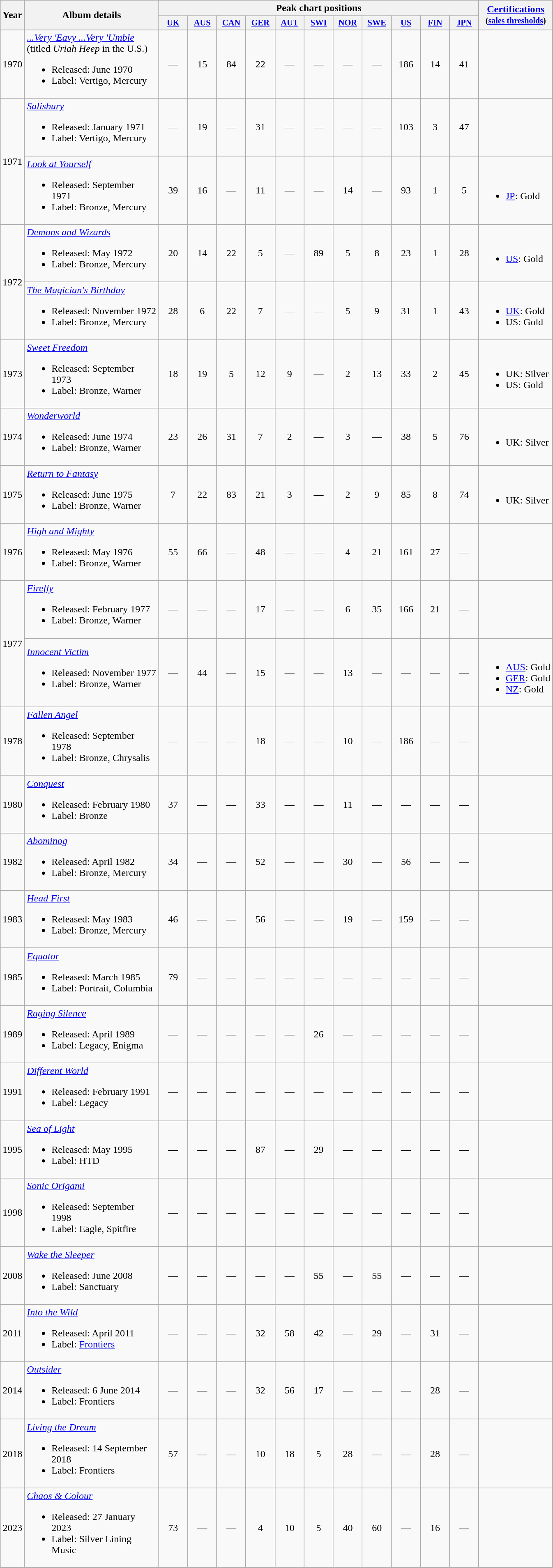<table class="wikitable" style="text-align:center;">
<tr>
<th rowspan="2">Year</th>
<th rowspan="2" style="width:210px;">Album details</th>
<th colspan="11">Peak chart positions</th>
<th rowspan="2"><a href='#'>Certifications</a><br><small>(<a href='#'>sales thresholds</a>)</small></th>
</tr>
<tr>
<th style="width:3em;font-size:85%"><a href='#'>UK</a><br></th>
<th style="width:3em;font-size:85%"><a href='#'>AUS</a><br></th>
<th style="width:3em;font-size:85%"><a href='#'>CAN</a><br></th>
<th style="width:3em;font-size:85%"><a href='#'>GER</a><br></th>
<th style="width:3em;font-size:85%"><a href='#'>AUT</a><br></th>
<th style="width:3em;font-size:85%"><a href='#'>SWI</a><br></th>
<th style="width:3em;font-size:85%"><a href='#'>NOR</a><br></th>
<th style="width:3em;font-size:85%"><a href='#'>SWE</a><br></th>
<th style="width:3em;font-size:85%"><a href='#'>US</a><br></th>
<th style="width:3em;font-size:85%"><a href='#'>FIN</a><br></th>
<th style="width:3em;font-size:85%"><a href='#'>JPN</a><br></th>
</tr>
<tr>
<td>1970</td>
<td align="left"><em><a href='#'>...Very 'Eavy ...Very 'Umble</a></em><br>(titled <em>Uriah Heep</em> in the U.S.)<br><ul><li>Released: June 1970</li><li>Label: Vertigo, Mercury</li></ul></td>
<td>—</td>
<td>15</td>
<td>84</td>
<td>22</td>
<td>—</td>
<td>—</td>
<td>—</td>
<td>—</td>
<td>186</td>
<td>14</td>
<td>41</td>
<td align="left"></td>
</tr>
<tr>
<td rowspan="2">1971</td>
<td align="left"><em><a href='#'>Salisbury</a></em><br><ul><li>Released: January 1971</li><li>Label: Vertigo, Mercury</li></ul></td>
<td>—</td>
<td>19</td>
<td>—</td>
<td>31</td>
<td>—</td>
<td>—</td>
<td>—</td>
<td>—</td>
<td>103</td>
<td>3</td>
<td>47</td>
<td align="left"></td>
</tr>
<tr>
<td align="left"><em><a href='#'>Look at Yourself</a></em><br><ul><li>Released: September 1971</li><li>Label: Bronze, Mercury</li></ul></td>
<td>39</td>
<td>16</td>
<td>—</td>
<td>11</td>
<td>—</td>
<td>—</td>
<td>14</td>
<td>—</td>
<td>93</td>
<td>1</td>
<td>5</td>
<td align="left"><br><ul><li><a href='#'>JP</a>: Gold</li></ul></td>
</tr>
<tr>
<td rowspan="2">1972</td>
<td align="left"><em><a href='#'>Demons and Wizards</a></em><br><ul><li>Released: May 1972</li><li>Label: Bronze, Mercury</li></ul></td>
<td>20</td>
<td>14</td>
<td>22</td>
<td>5</td>
<td>—</td>
<td>89</td>
<td>5</td>
<td>8</td>
<td>23</td>
<td>1</td>
<td>28</td>
<td align="left"><br><ul><li><a href='#'>US</a>: Gold</li></ul></td>
</tr>
<tr>
<td align="left"><em><a href='#'>The Magician's Birthday</a></em><br><ul><li>Released: November 1972</li><li>Label: Bronze, Mercury</li></ul></td>
<td>28</td>
<td>6</td>
<td>22</td>
<td>7</td>
<td>—</td>
<td>—</td>
<td>5</td>
<td>9</td>
<td>31</td>
<td>1</td>
<td>43</td>
<td align="left"><br><ul><li><a href='#'>UK</a>: Gold</li><li>US: Gold</li></ul></td>
</tr>
<tr>
<td>1973</td>
<td align="left"><em><a href='#'>Sweet Freedom</a></em><br><ul><li>Released: September 1973</li><li>Label: Bronze, Warner</li></ul></td>
<td>18</td>
<td>19</td>
<td>5</td>
<td>12</td>
<td>9</td>
<td>—</td>
<td>2</td>
<td>13</td>
<td>33</td>
<td>2</td>
<td>45</td>
<td align="left"><br><ul><li>UK: Silver</li><li>US: Gold</li></ul></td>
</tr>
<tr>
<td>1974</td>
<td align="left"><em><a href='#'>Wonderworld</a></em><br><ul><li>Released: June 1974</li><li>Label: Bronze, Warner</li></ul></td>
<td>23</td>
<td>26</td>
<td>31</td>
<td>7</td>
<td>2</td>
<td>—</td>
<td>3</td>
<td>—</td>
<td>38</td>
<td>5</td>
<td>76</td>
<td align="left"><br><ul><li>UK: Silver</li></ul></td>
</tr>
<tr>
<td>1975</td>
<td align="left"><em><a href='#'>Return to Fantasy</a></em><br><ul><li>Released: June 1975</li><li>Label: Bronze, Warner</li></ul></td>
<td>7</td>
<td>22</td>
<td>83</td>
<td>21</td>
<td>3</td>
<td>—</td>
<td>2</td>
<td>9</td>
<td>85</td>
<td>8</td>
<td>74</td>
<td align="left"><br><ul><li>UK: Silver</li></ul></td>
</tr>
<tr>
<td>1976</td>
<td align="left"><em><a href='#'>High and Mighty</a></em><br><ul><li>Released: May 1976</li><li>Label: Bronze, Warner</li></ul></td>
<td>55</td>
<td>66</td>
<td>—</td>
<td>48</td>
<td>—</td>
<td>—</td>
<td>4</td>
<td>21</td>
<td>161</td>
<td>27</td>
<td>—</td>
<td align="left"></td>
</tr>
<tr>
<td rowspan="2">1977</td>
<td align="left"><em><a href='#'>Firefly</a></em><br><ul><li>Released: February 1977</li><li>Label: Bronze, Warner</li></ul></td>
<td>—</td>
<td>—</td>
<td>—</td>
<td>17</td>
<td>—</td>
<td>—</td>
<td>6</td>
<td>35</td>
<td>166</td>
<td>21</td>
<td>—</td>
<td align="left"></td>
</tr>
<tr>
<td align="left"><em><a href='#'>Innocent Victim</a></em><br><ul><li>Released: November 1977</li><li>Label: Bronze, Warner</li></ul></td>
<td>—</td>
<td>44</td>
<td>—</td>
<td>15</td>
<td>—</td>
<td>—</td>
<td>13</td>
<td>—</td>
<td>—</td>
<td>—</td>
<td>—</td>
<td align="left"><br><ul><li><a href='#'>AUS</a>: Gold</li><li><a href='#'>GER</a>: Gold</li><li><a href='#'>NZ</a>: Gold</li></ul></td>
</tr>
<tr>
<td>1978</td>
<td align="left"><em><a href='#'>Fallen Angel</a></em><br><ul><li>Released: September 1978</li><li>Label: Bronze, Chrysalis</li></ul></td>
<td>—</td>
<td>—</td>
<td>—</td>
<td>18</td>
<td>—</td>
<td>—</td>
<td>10</td>
<td>—</td>
<td>186</td>
<td>—</td>
<td>—</td>
<td align="left"></td>
</tr>
<tr>
<td>1980</td>
<td align="left"><em><a href='#'>Conquest</a></em><br><ul><li>Released: February 1980</li><li>Label: Bronze</li></ul></td>
<td>37</td>
<td>—</td>
<td>—</td>
<td>33</td>
<td>—</td>
<td>—</td>
<td>11</td>
<td>—</td>
<td>—</td>
<td>—</td>
<td>—</td>
<td align="left"></td>
</tr>
<tr>
<td>1982</td>
<td align="left"><em><a href='#'>Abominog</a></em><br><ul><li>Released: April 1982</li><li>Label: Bronze, Mercury</li></ul></td>
<td>34</td>
<td>—</td>
<td>—</td>
<td>52</td>
<td>—</td>
<td>—</td>
<td>30</td>
<td>—</td>
<td>56</td>
<td>—</td>
<td>—</td>
<td align="left"></td>
</tr>
<tr>
<td>1983</td>
<td align="left"><em><a href='#'>Head First</a></em><br><ul><li>Released: May 1983</li><li>Label: Bronze, Mercury</li></ul></td>
<td>46</td>
<td>—</td>
<td>—</td>
<td>56</td>
<td>—</td>
<td>—</td>
<td>19</td>
<td>—</td>
<td>159</td>
<td>—</td>
<td>—</td>
<td align="left"></td>
</tr>
<tr>
<td>1985</td>
<td align="left"><em><a href='#'>Equator</a></em><br><ul><li>Released: March 1985</li><li>Label: Portrait, Columbia</li></ul></td>
<td>79</td>
<td>—</td>
<td>—</td>
<td>—</td>
<td>—</td>
<td>—</td>
<td>—</td>
<td>—</td>
<td>—</td>
<td>—</td>
<td>—</td>
<td align="left"></td>
</tr>
<tr>
<td>1989</td>
<td align="left"><em><a href='#'>Raging Silence</a></em><br><ul><li>Released: April 1989</li><li>Label: Legacy, Enigma</li></ul></td>
<td>—</td>
<td>—</td>
<td>—</td>
<td>—</td>
<td>—</td>
<td>26</td>
<td>—</td>
<td>—</td>
<td>—</td>
<td>—</td>
<td>—</td>
<td align="left"></td>
</tr>
<tr>
<td>1991</td>
<td align="left"><em><a href='#'>Different World</a></em><br><ul><li>Released: February 1991</li><li>Label: Legacy</li></ul></td>
<td>—</td>
<td>—</td>
<td>—</td>
<td>—</td>
<td>—</td>
<td>—</td>
<td>—</td>
<td>—</td>
<td>—</td>
<td>—</td>
<td>—</td>
<td align="left"></td>
</tr>
<tr>
<td>1995</td>
<td align="left"><em><a href='#'>Sea of Light</a></em><br><ul><li>Released: May 1995</li><li>Label: HTD</li></ul></td>
<td>—</td>
<td>—</td>
<td>—</td>
<td>87</td>
<td>—</td>
<td>29</td>
<td>—</td>
<td>—</td>
<td>—</td>
<td>—</td>
<td>—</td>
<td align="left"></td>
</tr>
<tr>
<td>1998</td>
<td align="left"><em><a href='#'>Sonic Origami</a></em><br><ul><li>Released: September 1998</li><li>Label: Eagle, Spitfire</li></ul></td>
<td>—</td>
<td>—</td>
<td>—</td>
<td>—</td>
<td>—</td>
<td>—</td>
<td>—</td>
<td>—</td>
<td>—</td>
<td>—</td>
<td>—</td>
<td align="left"></td>
</tr>
<tr>
<td>2008</td>
<td align="left"><em><a href='#'>Wake the Sleeper</a></em><br><ul><li>Released: June 2008</li><li>Label: Sanctuary</li></ul></td>
<td>—</td>
<td>—</td>
<td>—</td>
<td>—</td>
<td>—</td>
<td>55</td>
<td>—</td>
<td>55</td>
<td>—</td>
<td>—</td>
<td>—</td>
<td align="left"></td>
</tr>
<tr>
<td>2011</td>
<td align="left"><em><a href='#'>Into the Wild</a></em><br><ul><li>Released: April 2011</li><li>Label: <a href='#'>Frontiers</a></li></ul></td>
<td>—</td>
<td>—</td>
<td>—</td>
<td>32</td>
<td>58</td>
<td>42</td>
<td>—</td>
<td>29</td>
<td>—</td>
<td>31</td>
<td>—</td>
<td align="left"></td>
</tr>
<tr>
<td>2014</td>
<td align="left"><em><a href='#'>Outsider</a></em><br><ul><li>Released: 6 June 2014</li><li>Label: Frontiers</li></ul></td>
<td>—</td>
<td>—</td>
<td>—</td>
<td>32</td>
<td>56</td>
<td>17</td>
<td>—</td>
<td>—</td>
<td>—</td>
<td>28</td>
<td>—</td>
<td align="left"></td>
</tr>
<tr>
<td>2018</td>
<td align="left"><em><a href='#'>Living the Dream</a></em><br><ul><li>Released: 14 September 2018</li><li>Label: Frontiers</li></ul></td>
<td>57</td>
<td>—</td>
<td>—</td>
<td>10</td>
<td>18</td>
<td>5</td>
<td>28</td>
<td>—</td>
<td>—</td>
<td>28<br></td>
<td>—</td>
<td align="left"></td>
</tr>
<tr>
<td>2023</td>
<td align="left"><em><a href='#'>Chaos & Colour</a></em><br><ul><li>Released: 27 January 2023</li><li>Label: Silver Lining Music</li></ul></td>
<td>73</td>
<td>—</td>
<td>—</td>
<td>4</td>
<td>10</td>
<td>5</td>
<td>40<br></td>
<td>60<br></td>
<td>—</td>
<td>16<br></td>
<td>—</td>
<td align="left"></td>
</tr>
</table>
